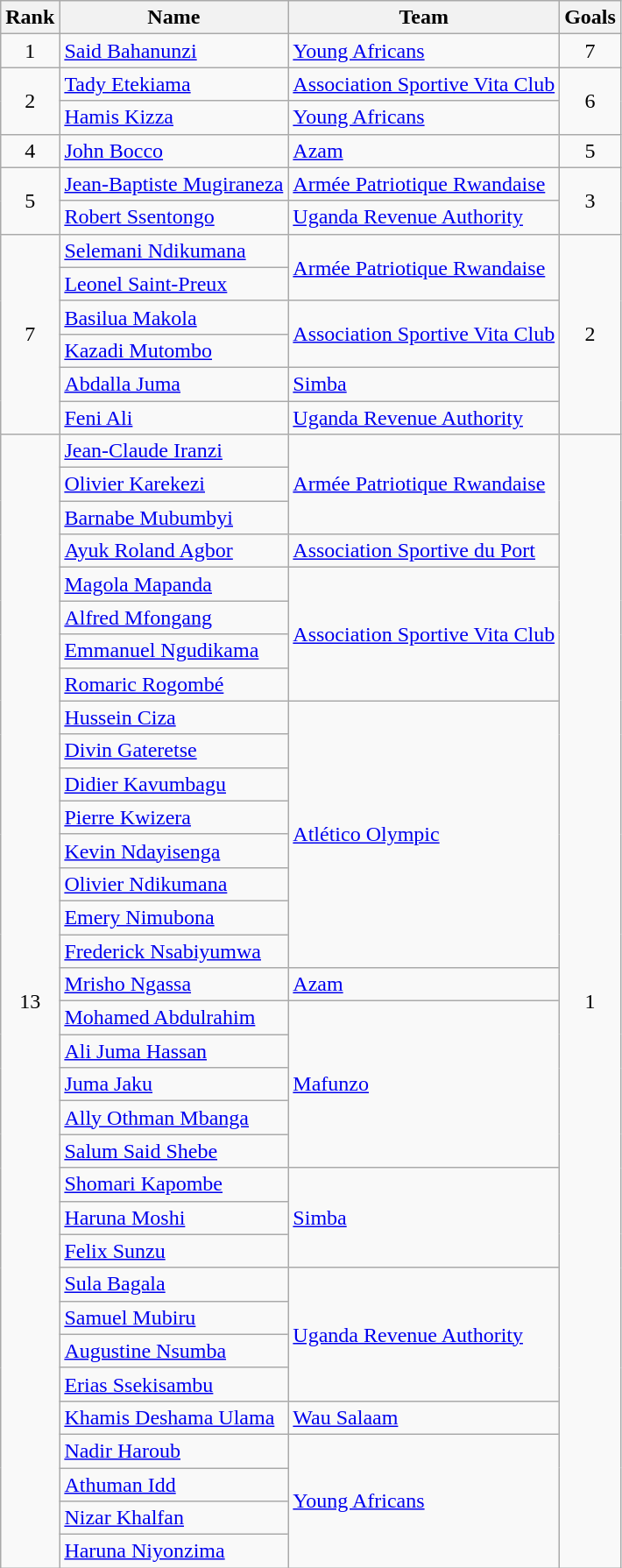<table class="wikitable collapsible" style="text-align:left;">
<tr>
<th>Rank</th>
<th>Name</th>
<th>Team</th>
<th>Goals</th>
</tr>
<tr>
<td align="center">1</td>
<td> <a href='#'>Said Bahanunzi</a></td>
<td> <a href='#'>Young Africans</a></td>
<td align="center">7</td>
</tr>
<tr>
<td rowspan="2" align="center">2</td>
<td> <a href='#'>Tady Etekiama</a></td>
<td> <a href='#'>Association Sportive Vita Club</a></td>
<td rowspan="2" align="center">6</td>
</tr>
<tr>
<td> <a href='#'>Hamis Kizza</a></td>
<td> <a href='#'>Young Africans</a></td>
</tr>
<tr>
<td align="center">4</td>
<td> <a href='#'>John Bocco</a></td>
<td> <a href='#'>Azam</a></td>
<td align="center">5</td>
</tr>
<tr>
<td rowspan="2" align="center">5</td>
<td> <a href='#'>Jean-Baptiste Mugiraneza</a></td>
<td> <a href='#'>Armée Patriotique Rwandaise</a></td>
<td rowspan="2" align="center">3</td>
</tr>
<tr>
<td> <a href='#'>Robert Ssentongo</a></td>
<td> <a href='#'>Uganda Revenue Authority</a></td>
</tr>
<tr>
<td rowspan="6" align="center">7</td>
<td> <a href='#'>Selemani Ndikumana</a></td>
<td rowspan="2"> <a href='#'>Armée Patriotique Rwandaise</a></td>
<td rowspan="6" align="center">2</td>
</tr>
<tr>
<td> <a href='#'>Leonel Saint-Preux</a></td>
</tr>
<tr>
<td> <a href='#'>Basilua Makola</a></td>
<td rowspan="2"> <a href='#'>Association Sportive Vita Club</a></td>
</tr>
<tr>
<td> <a href='#'>Kazadi Mutombo</a></td>
</tr>
<tr>
<td> <a href='#'>Abdalla Juma</a></td>
<td> <a href='#'>Simba</a></td>
</tr>
<tr>
<td> <a href='#'>Feni Ali</a></td>
<td> <a href='#'>Uganda Revenue Authority</a></td>
</tr>
<tr>
<td rowspan="34" align="center">13</td>
<td> <a href='#'>Jean-Claude Iranzi</a></td>
<td rowspan="3"> <a href='#'>Armée Patriotique Rwandaise</a></td>
<td rowspan="34" align="center">1</td>
</tr>
<tr>
<td> <a href='#'>Olivier Karekezi</a></td>
</tr>
<tr>
<td> <a href='#'>Barnabe Mubumbyi</a></td>
</tr>
<tr>
<td> <a href='#'>Ayuk Roland Agbor</a></td>
<td> <a href='#'>Association Sportive du Port</a></td>
</tr>
<tr>
<td> <a href='#'>Magola Mapanda</a></td>
<td rowspan="4"> <a href='#'>Association Sportive Vita Club</a></td>
</tr>
<tr>
<td> <a href='#'>Alfred Mfongang</a></td>
</tr>
<tr>
<td> <a href='#'>Emmanuel Ngudikama</a></td>
</tr>
<tr>
<td> <a href='#'>Romaric Rogombé</a></td>
</tr>
<tr>
<td> <a href='#'>Hussein Ciza</a></td>
<td rowspan="8"> <a href='#'>Atlético Olympic</a></td>
</tr>
<tr>
<td> <a href='#'>Divin Gateretse</a></td>
</tr>
<tr>
<td> <a href='#'>Didier Kavumbagu</a></td>
</tr>
<tr>
<td> <a href='#'>Pierre Kwizera</a></td>
</tr>
<tr>
<td> <a href='#'>Kevin Ndayisenga</a></td>
</tr>
<tr>
<td> <a href='#'>Olivier Ndikumana</a></td>
</tr>
<tr>
<td> <a href='#'>Emery Nimubona</a></td>
</tr>
<tr>
<td> <a href='#'>Frederick Nsabiyumwa</a></td>
</tr>
<tr>
<td> <a href='#'>Mrisho Ngassa</a></td>
<td> <a href='#'>Azam</a></td>
</tr>
<tr>
<td> <a href='#'>Mohamed Abdulrahim</a></td>
<td rowspan="5"> <a href='#'>Mafunzo</a></td>
</tr>
<tr>
<td> <a href='#'>Ali Juma Hassan</a></td>
</tr>
<tr>
<td> <a href='#'>Juma Jaku</a></td>
</tr>
<tr>
<td> <a href='#'>Ally Othman Mbanga</a></td>
</tr>
<tr>
<td> <a href='#'>Salum Said Shebe</a></td>
</tr>
<tr>
<td> <a href='#'>Shomari Kapombe</a></td>
<td rowspan="3"> <a href='#'>Simba</a></td>
</tr>
<tr>
<td> <a href='#'>Haruna Moshi</a></td>
</tr>
<tr>
<td> <a href='#'>Felix Sunzu</a></td>
</tr>
<tr>
<td> <a href='#'>Sula Bagala</a></td>
<td rowspan="4"> <a href='#'>Uganda Revenue Authority</a></td>
</tr>
<tr>
<td> <a href='#'>Samuel Mubiru</a></td>
</tr>
<tr>
<td> <a href='#'>Augustine Nsumba</a></td>
</tr>
<tr>
<td> <a href='#'>Erias Ssekisambu</a></td>
</tr>
<tr>
<td> <a href='#'>Khamis Deshama Ulama</a></td>
<td> <a href='#'>Wau Salaam</a></td>
</tr>
<tr>
<td> <a href='#'>Nadir Haroub</a></td>
<td rowspan="4"> <a href='#'>Young Africans</a></td>
</tr>
<tr>
<td> <a href='#'>Athuman Idd</a></td>
</tr>
<tr>
<td> <a href='#'>Nizar Khalfan</a></td>
</tr>
<tr>
<td> <a href='#'>Haruna Niyonzima</a></td>
</tr>
</table>
